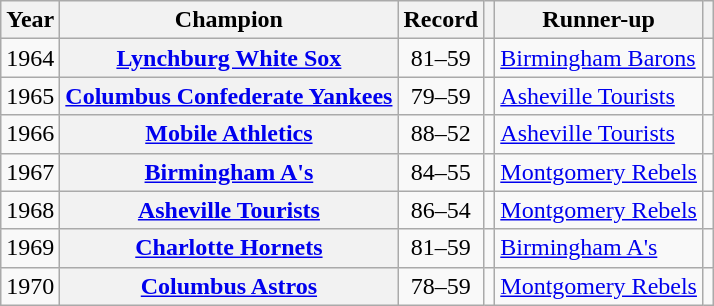<table class="wikitable sortable plainrowheaders" style="text-align:center">
<tr>
<th scope="col">Year</th>
<th scope="col">Champion</th>
<th scope="col">Record</th>
<th scope="col"></th>
<th scope="col">Runner-up</th>
<th scope="col" class="unsortable"></th>
</tr>
<tr>
<td style="text-align:center">1964</td>
<th scope="row"><a href='#'>Lynchburg White Sox</a></th>
<td>81–59</td>
<td></td>
<td style="text-align:left"><a href='#'>Birmingham Barons</a></td>
<td></td>
</tr>
<tr>
<td style="text-align:center">1965</td>
<th scope="row"><a href='#'>Columbus Confederate Yankees</a></th>
<td>79–59</td>
<td></td>
<td style="text-align:left"><a href='#'>Asheville Tourists</a></td>
<td></td>
</tr>
<tr>
<td style="text-align:center">1966</td>
<th scope="row"><a href='#'>Mobile Athletics</a></th>
<td>88–52</td>
<td></td>
<td style="text-align:left"><a href='#'>Asheville Tourists</a></td>
<td></td>
</tr>
<tr>
<td style="text-align:center">1967</td>
<th scope="row"><a href='#'>Birmingham A's</a></th>
<td>84–55</td>
<td></td>
<td style="text-align:left"><a href='#'>Montgomery Rebels</a></td>
<td></td>
</tr>
<tr>
<td style="text-align:center">1968</td>
<th scope="row"><a href='#'>Asheville Tourists</a></th>
<td>86–54</td>
<td></td>
<td style="text-align:left"><a href='#'>Montgomery Rebels</a></td>
<td></td>
</tr>
<tr>
<td style="text-align:center">1969</td>
<th scope="row"><a href='#'>Charlotte Hornets</a></th>
<td>81–59</td>
<td></td>
<td style="text-align:left"><a href='#'>Birmingham A's</a></td>
<td></td>
</tr>
<tr>
<td style="text-align:center">1970</td>
<th scope="row"><a href='#'>Columbus Astros</a></th>
<td>78–59</td>
<td></td>
<td style="text-align:left"><a href='#'>Montgomery Rebels</a></td>
<td></td>
</tr>
</table>
